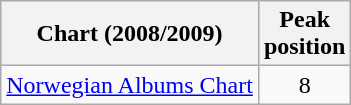<table class="wikitable sortable">
<tr>
<th>Chart (2008/2009)</th>
<th>Peak<br>position</th>
</tr>
<tr>
<td align="left"><a href='#'>Norwegian Albums Chart</a></td>
<td style="text-align:center;">8</td>
</tr>
</table>
